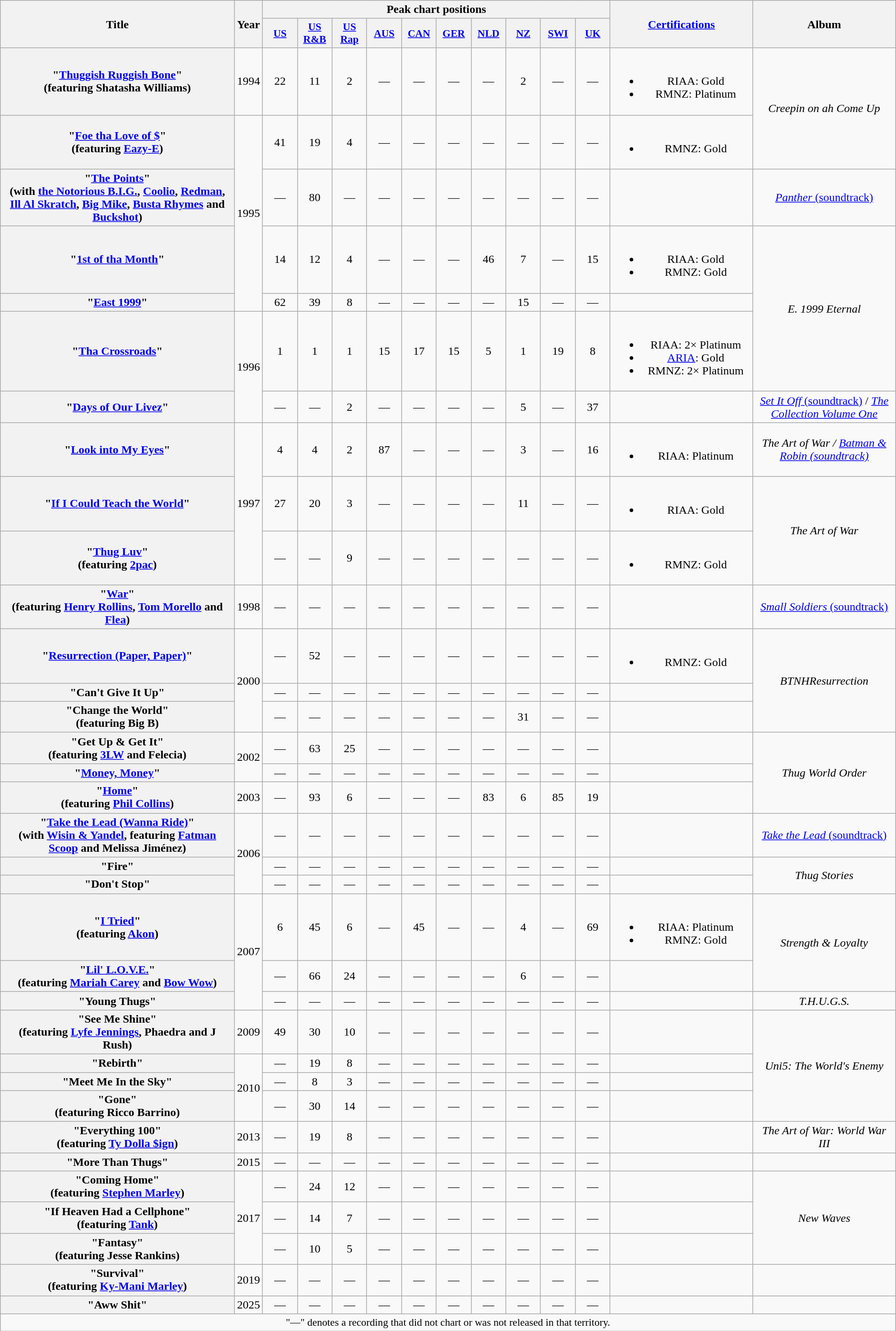<table class="wikitable plainrowheaders" style="text-align:center;">
<tr>
<th scope="col" rowspan="2" style="width:20em;">Title</th>
<th scope="col" rowspan="2">Year</th>
<th scope="col" colspan="10">Peak chart positions</th>
<th scope="col" rowspan="2" style="width:12em;"><a href='#'>Certifications</a></th>
<th scope="col" rowspan="2" style="width:12em;">Album</th>
</tr>
<tr>
<th scope="col" style="width:2.9em;font-size:90%;"><a href='#'>US</a><br></th>
<th scope="col" style="width:2.9em;font-size:90%;"><a href='#'>US<br>R&B</a><br></th>
<th scope="col" style="width:2.9em;font-size:90%;"><a href='#'>US<br>Rap</a><br></th>
<th scope="col" style="width:2.9em;font-size:90%;"><a href='#'>AUS</a><br></th>
<th scope="col" style="width:2.9em;font-size:90%;"><a href='#'>CAN</a><br></th>
<th scope="col" style="width:2.9em;font-size:90%;"><a href='#'>GER</a><br></th>
<th scope="col" style="width:2.9em;font-size:90%;"><a href='#'>NLD</a><br></th>
<th scope="col" style="width:2.9em;font-size:90%;"><a href='#'>NZ</a><br></th>
<th scope="col" style="width:2.9em;font-size:90%;"><a href='#'>SWI</a><br></th>
<th scope="col" style="width:2.9em;font-size:90%;"><a href='#'>UK</a><br></th>
</tr>
<tr>
<th scope="row">"<a href='#'>Thuggish Ruggish Bone</a>"<br><span>(featuring Shatasha Williams)</span></th>
<td>1994</td>
<td>22</td>
<td>11</td>
<td>2</td>
<td>—</td>
<td>—</td>
<td>—</td>
<td>—</td>
<td>2</td>
<td>—</td>
<td>—</td>
<td><br><ul><li>RIAA: Gold </li><li>RMNZ: Platinum</li></ul></td>
<td rowspan="2"><em>Creepin on ah Come Up</em></td>
</tr>
<tr>
<th scope="row">"<a href='#'>Foe tha Love of $</a>"<br><span>(featuring <a href='#'>Eazy-E</a>)</span></th>
<td rowspan="4">1995</td>
<td>41</td>
<td>19</td>
<td>4</td>
<td>—</td>
<td>—</td>
<td>—</td>
<td>—</td>
<td>—</td>
<td>—</td>
<td>—</td>
<td><br><ul><li>RMNZ: Gold</li></ul></td>
</tr>
<tr>
<th scope="row">"<a href='#'>The Points</a>"<br><span>(with <a href='#'>the Notorious B.I.G.</a>, <a href='#'>Coolio</a>, <a href='#'>Redman</a>, <a href='#'>Ill Al Skratch</a>, <a href='#'>Big Mike</a>, <a href='#'>Busta Rhymes</a> and <a href='#'>Buckshot</a>)</span></th>
<td>—</td>
<td>80</td>
<td>—</td>
<td>—</td>
<td>—</td>
<td>—</td>
<td>—</td>
<td>—</td>
<td>—</td>
<td>—</td>
<td></td>
<td><a href='#'><em>Panther</em> (soundtrack)</a></td>
</tr>
<tr>
<th scope="row">"<a href='#'>1st of tha Month</a>"</th>
<td>14</td>
<td>12</td>
<td>4</td>
<td>—</td>
<td>—</td>
<td>—</td>
<td>46</td>
<td>7</td>
<td>—</td>
<td>15</td>
<td><br><ul><li>RIAA: Gold </li><li>RMNZ: Gold</li></ul></td>
<td rowspan="3"><em>E. 1999 Eternal</em></td>
</tr>
<tr>
<th scope="row">"<a href='#'>East 1999</a>"</th>
<td>62</td>
<td>39</td>
<td>8</td>
<td>—</td>
<td>—</td>
<td>—</td>
<td>—</td>
<td>15</td>
<td>—</td>
<td>—</td>
<td></td>
</tr>
<tr>
<th scope="row">"<a href='#'>Tha Crossroads</a>"</th>
<td rowspan="2">1996</td>
<td>1</td>
<td>1</td>
<td>1</td>
<td>15</td>
<td>17</td>
<td>15</td>
<td>5</td>
<td>1</td>
<td>19</td>
<td>8</td>
<td><br><ul><li>RIAA: 2× Platinum</li><li><a href='#'>ARIA</a>: Gold</li><li>RMNZ: 2× Platinum</li></ul></td>
</tr>
<tr>
<th scope="row">"<a href='#'>Days of Our Livez</a>"</th>
<td>—</td>
<td>—</td>
<td>2</td>
<td>—</td>
<td>—</td>
<td>—</td>
<td>—</td>
<td>5</td>
<td>—</td>
<td>37</td>
<td></td>
<td><a href='#'><em>Set It Off</em> (soundtrack)</a> / <em><a href='#'>The Collection Volume One</a></em></td>
</tr>
<tr>
<th scope="row">"<a href='#'>Look into My Eyes</a>"</th>
<td rowspan="3">1997</td>
<td>4</td>
<td>4</td>
<td>2</td>
<td>87</td>
<td>—</td>
<td>—</td>
<td>—</td>
<td>3</td>
<td>—</td>
<td>16</td>
<td><br><ul><li>RIAA: Platinum</li></ul></td>
<td><em>The Art of War / <a href='#'>Batman & Robin (soundtrack)</a></em></td>
</tr>
<tr>
<th scope="row">"<a href='#'>If I Could Teach the World</a>"</th>
<td>27</td>
<td>20</td>
<td>3</td>
<td>—</td>
<td>—</td>
<td>—</td>
<td>—</td>
<td>11</td>
<td>—</td>
<td>—</td>
<td><br><ul><li>RIAA: Gold</li></ul></td>
<td rowspan="2"><em>The Art of War</em></td>
</tr>
<tr>
<th scope="row">"<a href='#'>Thug Luv</a>"<br><span>(featuring <a href='#'>2pac</a>)</span></th>
<td>—</td>
<td>—</td>
<td>9</td>
<td>—</td>
<td>—</td>
<td>—</td>
<td>—</td>
<td>—</td>
<td>—</td>
<td>—</td>
<td><br><ul><li>RMNZ: Gold</li></ul></td>
</tr>
<tr>
<th scope="row">"<a href='#'>War</a>"<br><span>(featuring <a href='#'>Henry Rollins</a>, <a href='#'>Tom Morello</a> and <a href='#'>Flea</a>)</span></th>
<td>1998</td>
<td>—</td>
<td>—</td>
<td>—</td>
<td>—</td>
<td>—</td>
<td>—</td>
<td>—</td>
<td>—</td>
<td>—</td>
<td>—</td>
<td></td>
<td><a href='#'><em>Small Soldiers</em> (soundtrack)</a></td>
</tr>
<tr>
<th scope="row">"<a href='#'>Resurrection (Paper, Paper)</a>"</th>
<td rowspan="3">2000</td>
<td>—</td>
<td>52</td>
<td>—</td>
<td>—</td>
<td>—</td>
<td>—</td>
<td>—</td>
<td>—</td>
<td>—</td>
<td>—</td>
<td><br><ul><li>RMNZ: Gold</li></ul></td>
<td rowspan="3"><em>BTNHResurrection</em></td>
</tr>
<tr>
<th scope="row">"Can't Give It Up"</th>
<td>—</td>
<td>—</td>
<td>—</td>
<td>—</td>
<td>—</td>
<td>—</td>
<td>—</td>
<td>—</td>
<td>—</td>
<td>—</td>
<td></td>
</tr>
<tr>
<th scope="row">"Change the World"<br><span>(featuring Big B)</span></th>
<td>—</td>
<td>—</td>
<td>—</td>
<td>—</td>
<td>—</td>
<td>—</td>
<td>—</td>
<td>31</td>
<td>—</td>
<td>—</td>
<td></td>
</tr>
<tr>
<th scope="row">"Get Up & Get It"<br><span>(featuring <a href='#'>3LW</a> and Felecia)</span></th>
<td rowspan="2">2002</td>
<td>—</td>
<td>63</td>
<td>25</td>
<td>—</td>
<td>—</td>
<td>—</td>
<td>—</td>
<td>—</td>
<td>—</td>
<td>—</td>
<td></td>
<td rowspan="3"><em>Thug World Order</em></td>
</tr>
<tr>
<th scope="row">"<a href='#'>Money, Money</a>"</th>
<td>—</td>
<td>—</td>
<td>—</td>
<td>—</td>
<td>—</td>
<td>—</td>
<td>—</td>
<td>—</td>
<td>—</td>
<td>—</td>
<td></td>
</tr>
<tr>
<th scope="row">"<a href='#'>Home</a>"<br><span>(featuring <a href='#'>Phil Collins</a>)</span></th>
<td>2003</td>
<td>—</td>
<td>93</td>
<td>6</td>
<td>—</td>
<td>—</td>
<td>—</td>
<td>83</td>
<td>6</td>
<td>85</td>
<td>19</td>
<td></td>
</tr>
<tr>
<th scope="row">"<a href='#'>Take the Lead (Wanna Ride)</a>"<br><span>(with <a href='#'>Wisin & Yandel</a>, featuring <a href='#'>Fatman Scoop</a> and Melissa Jiménez)</span></th>
<td rowspan="3">2006</td>
<td>—</td>
<td>—</td>
<td>—</td>
<td>—</td>
<td>—</td>
<td>—</td>
<td>—</td>
<td>—</td>
<td>—</td>
<td>—</td>
<td></td>
<td><a href='#'><em>Take the Lead</em> (soundtrack)</a></td>
</tr>
<tr>
<th scope="row">"Fire"</th>
<td>—</td>
<td>—</td>
<td>—</td>
<td>—</td>
<td>—</td>
<td>—</td>
<td>—</td>
<td>—</td>
<td>—</td>
<td>—</td>
<td></td>
<td rowspan="2"><em>Thug Stories</em></td>
</tr>
<tr>
<th scope="row">"Don't Stop"</th>
<td>—</td>
<td>—</td>
<td>—</td>
<td>—</td>
<td>—</td>
<td>—</td>
<td>—</td>
<td>—</td>
<td>—</td>
<td>—</td>
<td></td>
</tr>
<tr>
<th scope="row">"<a href='#'>I Tried</a>"<br><span>(featuring <a href='#'>Akon</a>)</span></th>
<td rowspan="3">2007</td>
<td>6</td>
<td>45</td>
<td>6</td>
<td>—</td>
<td>45</td>
<td>—</td>
<td>—</td>
<td>4</td>
<td>—</td>
<td>69</td>
<td><br><ul><li>RIAA: Platinum</li><li>RMNZ: Gold</li></ul></td>
<td rowspan="2"><em>Strength & Loyalty</em></td>
</tr>
<tr>
<th scope="row">"<a href='#'>Lil' L.O.V.E.</a>"<br><span>(featuring <a href='#'>Mariah Carey</a> and <a href='#'>Bow Wow</a>)</span></th>
<td>—</td>
<td>66</td>
<td>24</td>
<td>—</td>
<td>—</td>
<td>—</td>
<td>—</td>
<td>6</td>
<td>—</td>
<td>—</td>
<td></td>
</tr>
<tr>
<th scope="row">"Young Thugs"</th>
<td>—</td>
<td>—</td>
<td>—</td>
<td>—</td>
<td>—</td>
<td>—</td>
<td>—</td>
<td>—</td>
<td>—</td>
<td>—</td>
<td></td>
<td><em>T.H.U.G.S.</em></td>
</tr>
<tr>
<th scope="row">"See Me Shine"<br><span>(featuring <a href='#'>Lyfe Jennings</a>, Phaedra and J Rush)</span></th>
<td>2009</td>
<td>49</td>
<td>30</td>
<td>10</td>
<td>—</td>
<td>—</td>
<td>—</td>
<td>—</td>
<td>—</td>
<td>—</td>
<td>—</td>
<td></td>
<td rowspan="4"><em>Uni5: The World's Enemy</em></td>
</tr>
<tr>
<th scope="row">"Rebirth"</th>
<td rowspan="3">2010</td>
<td>—</td>
<td>19</td>
<td>8</td>
<td>—</td>
<td>—</td>
<td>—</td>
<td>—</td>
<td>—</td>
<td>—</td>
<td>—</td>
<td></td>
</tr>
<tr>
<th scope="row">"Meet Me In the Sky"</th>
<td>—</td>
<td>8</td>
<td>3</td>
<td>—</td>
<td>—</td>
<td>—</td>
<td>—</td>
<td>—</td>
<td>—</td>
<td>—</td>
<td></td>
</tr>
<tr>
<th scope="row">"Gone"<br><span>(featuring Ricco Barrino)</span></th>
<td>—</td>
<td>30</td>
<td>14</td>
<td>—</td>
<td>—</td>
<td>—</td>
<td>—</td>
<td>—</td>
<td>—</td>
<td>—</td>
<td></td>
</tr>
<tr>
<th scope="row">"Everything 100"<br><span>(featuring <a href='#'>Ty Dolla $ign</a>)</span></th>
<td>2013</td>
<td>—</td>
<td>19</td>
<td>8</td>
<td>—</td>
<td>—</td>
<td>—</td>
<td>—</td>
<td>—</td>
<td>—</td>
<td>—</td>
<td></td>
<td><em>The Art of War: World War III</em></td>
</tr>
<tr>
<th scope="row">"More Than Thugs"</th>
<td>2015</td>
<td>—</td>
<td>—</td>
<td>—</td>
<td>—</td>
<td>—</td>
<td>—</td>
<td>—</td>
<td>—</td>
<td>—</td>
<td>—</td>
<td></td>
<td></td>
</tr>
<tr>
<th scope="row">"Coming Home"<br><span>(featuring <a href='#'>Stephen Marley</a>)</span></th>
<td rowspan="3">2017</td>
<td>—</td>
<td>24</td>
<td>12</td>
<td>—</td>
<td>—</td>
<td>—</td>
<td>—</td>
<td>—</td>
<td>—</td>
<td>—</td>
<td></td>
<td rowspan="3"><em>New Waves</em></td>
</tr>
<tr>
<th scope="row">"If Heaven Had a Cellphone"<br><span>(featuring <a href='#'>Tank</a>)</span></th>
<td>—</td>
<td>14</td>
<td>7</td>
<td>—</td>
<td>—</td>
<td>—</td>
<td>—</td>
<td>—</td>
<td>—</td>
<td>—</td>
<td></td>
</tr>
<tr>
<th scope="row">"Fantasy"<br><span>(featuring Jesse Rankins)</span></th>
<td>—</td>
<td>10</td>
<td>5</td>
<td>—</td>
<td>—</td>
<td>—</td>
<td>—</td>
<td>—</td>
<td>—</td>
<td>—</td>
<td></td>
</tr>
<tr>
<th scope="row">"Survival"<br><span>(featuring <a href='#'>Ky-Mani Marley</a>)</span></th>
<td>2019</td>
<td>—</td>
<td>—</td>
<td>—</td>
<td>—</td>
<td>—</td>
<td>—</td>
<td>—</td>
<td>—</td>
<td>—</td>
<td>—</td>
<td></td>
<td></td>
</tr>
<tr>
<th scope="row">"Aww Shit"</th>
<td>2025</td>
<td>—</td>
<td>—</td>
<td>—</td>
<td>—</td>
<td>—</td>
<td>—</td>
<td>—</td>
<td>—</td>
<td>—</td>
<td>—</td>
<td></td>
<td></td>
</tr>
<tr>
<td colspan="14" style="font-size:90%">"—" denotes a recording that did not chart or was not released in that territory.</td>
</tr>
</table>
